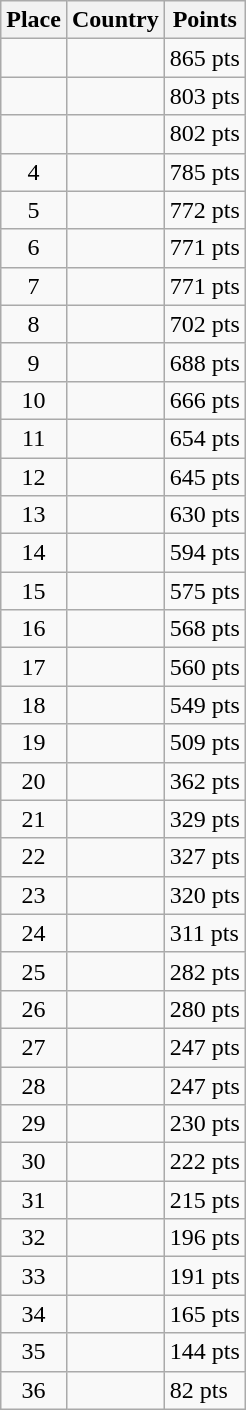<table class=wikitable>
<tr>
<th>Place</th>
<th>Country</th>
<th>Points</th>
</tr>
<tr>
<td align=center></td>
<td></td>
<td>865 pts</td>
</tr>
<tr>
<td align=center></td>
<td></td>
<td>803 pts</td>
</tr>
<tr>
<td align=center></td>
<td></td>
<td>802 pts</td>
</tr>
<tr>
<td align=center>4</td>
<td></td>
<td>785 pts</td>
</tr>
<tr>
<td align=center>5</td>
<td></td>
<td>772 pts</td>
</tr>
<tr>
<td align=center>6</td>
<td></td>
<td>771 pts</td>
</tr>
<tr>
<td align=center>7</td>
<td></td>
<td>771 pts</td>
</tr>
<tr>
<td align=center>8</td>
<td></td>
<td>702 pts</td>
</tr>
<tr>
<td align=center>9</td>
<td></td>
<td>688 pts</td>
</tr>
<tr>
<td align=center>10</td>
<td></td>
<td>666 pts</td>
</tr>
<tr>
<td align=center>11</td>
<td></td>
<td>654 pts</td>
</tr>
<tr>
<td align=center>12</td>
<td></td>
<td>645 pts</td>
</tr>
<tr>
<td align=center>13</td>
<td></td>
<td>630 pts</td>
</tr>
<tr>
<td align=center>14</td>
<td></td>
<td>594 pts</td>
</tr>
<tr>
<td align=center>15</td>
<td></td>
<td>575 pts</td>
</tr>
<tr>
<td align=center>16</td>
<td></td>
<td>568 pts</td>
</tr>
<tr>
<td align=center>17</td>
<td></td>
<td>560 pts</td>
</tr>
<tr>
<td align=center>18</td>
<td></td>
<td>549 pts</td>
</tr>
<tr>
<td align=center>19</td>
<td></td>
<td>509 pts</td>
</tr>
<tr>
<td align=center>20</td>
<td></td>
<td>362 pts</td>
</tr>
<tr>
<td align=center>21</td>
<td></td>
<td>329 pts</td>
</tr>
<tr>
<td align=center>22</td>
<td></td>
<td>327 pts</td>
</tr>
<tr>
<td align=center>23</td>
<td></td>
<td>320 pts</td>
</tr>
<tr>
<td align=center>24</td>
<td></td>
<td>311 pts</td>
</tr>
<tr>
<td align=center>25</td>
<td></td>
<td>282 pts</td>
</tr>
<tr>
<td align=center>26</td>
<td></td>
<td>280 pts</td>
</tr>
<tr>
<td align=center>27</td>
<td></td>
<td>247 pts</td>
</tr>
<tr>
<td align=center>28</td>
<td></td>
<td>247 pts</td>
</tr>
<tr>
<td align=center>29</td>
<td></td>
<td>230 pts</td>
</tr>
<tr>
<td align=center>30</td>
<td></td>
<td>222 pts</td>
</tr>
<tr>
<td align=center>31</td>
<td></td>
<td>215 pts</td>
</tr>
<tr>
<td align=center>32</td>
<td></td>
<td>196 pts</td>
</tr>
<tr>
<td align=center>33</td>
<td></td>
<td>191 pts</td>
</tr>
<tr>
<td align=center>34</td>
<td></td>
<td>165 pts</td>
</tr>
<tr>
<td align=center>35</td>
<td></td>
<td>144 pts</td>
</tr>
<tr>
<td align=center>36</td>
<td></td>
<td>82 pts</td>
</tr>
</table>
